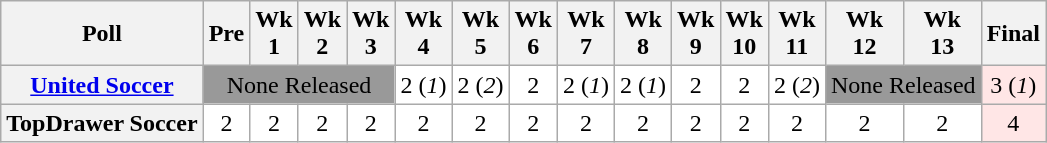<table class="wikitable" style="white-space:nowrap;text-align:center;">
<tr>
<th>Poll</th>
<th>Pre</th>
<th>Wk<br>1</th>
<th>Wk<br>2</th>
<th>Wk<br>3</th>
<th>Wk<br>4</th>
<th>Wk<br>5</th>
<th>Wk<br>6</th>
<th>Wk<br>7</th>
<th>Wk<br>8</th>
<th>Wk<br>9</th>
<th>Wk<br>10</th>
<th>Wk<br>11</th>
<th>Wk<br>12</th>
<th>Wk<br>13</th>
<th>Final<br></th>
</tr>
<tr>
<th><a href='#'>United Soccer</a></th>
<td colspan=4 style="background:#999;">None Released</td>
<td style="background:#FFFFFF;">2 (<em>1</em>)</td>
<td style="background:#FFFFFF;">2 (<em>2</em>)</td>
<td style="background:#FFFFFF;">2</td>
<td style="background:#FFFFFF;">2 (<em>1</em>)</td>
<td style="background:#FFFFFF;">2 (<em>1</em>)</td>
<td style="background:#FFFFFF;">2</td>
<td style="background:#FFFFFF;">2</td>
<td style="background:#FFFFFF;">2 (<em>2</em>)</td>
<td colspan=2 style="background:#999;">None Released</td>
<td style="background:#FFE6E6;">3 (<em>1</em>)</td>
</tr>
<tr>
<th>TopDrawer Soccer </th>
<td style="background:#FFFFFF;">2</td>
<td style="background:#FFFFFF;">2</td>
<td style="background:#FFFFFF;">2</td>
<td style="background:#FFFFFF;">2</td>
<td style="background:#FFFFFF;">2</td>
<td style="background:#FFFFFF;">2</td>
<td style="background:#FFFFFF;">2</td>
<td style="background:#FFFFFF;">2</td>
<td style="background:#FFFFFF;">2</td>
<td style="background:#FFFFFF;">2</td>
<td style="background:#FFFFFF;">2</td>
<td style="background:#FFFFFF;">2</td>
<td style="background:#FFFFFF;">2</td>
<td style="background:#FFFFFF;">2</td>
<td style="background:#FFE6E6;">4</td>
</tr>
</table>
